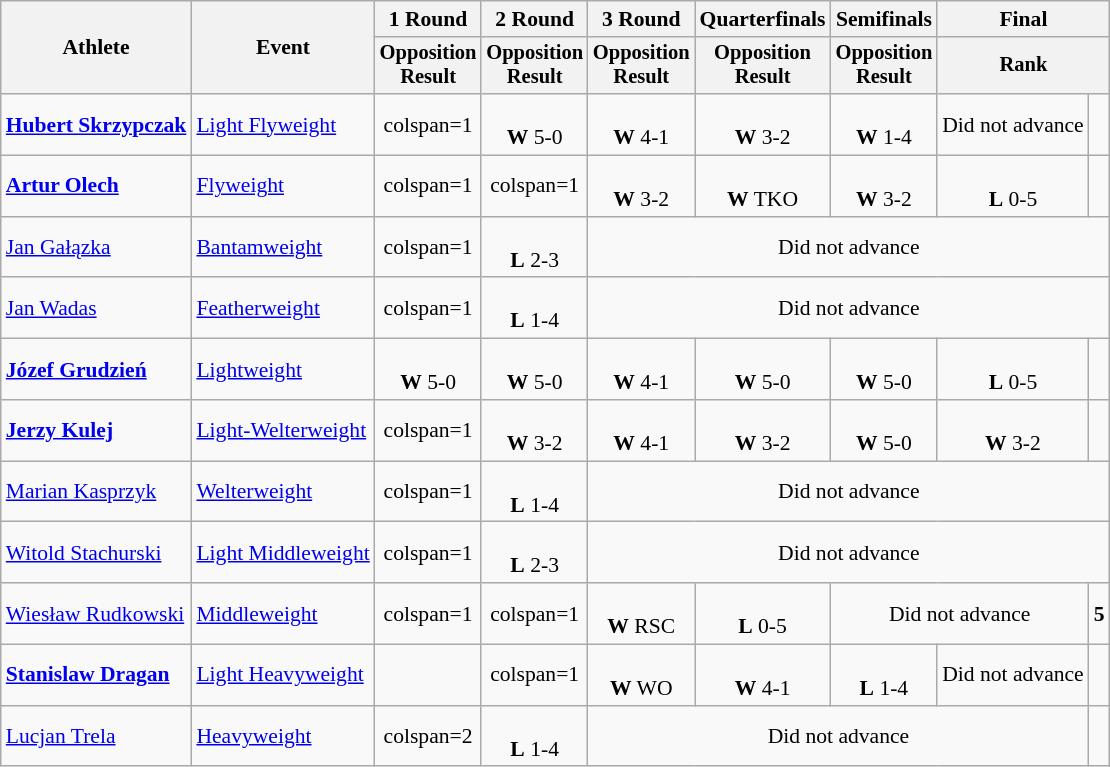<table class="wikitable" style="font-size:90%">
<tr>
<th rowspan="2">Athlete</th>
<th rowspan="2">Event</th>
<th>1 Round</th>
<th>2 Round</th>
<th>3 Round</th>
<th>Quarterfinals</th>
<th>Semifinals</th>
<th colspan=2>Final</th>
</tr>
<tr style="font-size:95%">
<th>Opposition<br>Result</th>
<th>Opposition<br>Result</th>
<th>Opposition<br>Result</th>
<th>Opposition<br>Result</th>
<th>Opposition<br>Result</th>
<th colspan=2>Rank</th>
</tr>
<tr align=center>
<td align=left><strong><a href='#'>Hubert Skrzypczak</a></strong></td>
<td align=left><a href='#'>Light Flyweight</a></td>
<td>colspan=1 </td>
<td><br><strong>W</strong> 5-0</td>
<td><br><strong>W</strong> 4-1</td>
<td><br><strong>W</strong> 3-2</td>
<td><br><strong>W</strong> 1-4</td>
<td colspan=1>Did not advance</td>
<td></td>
</tr>
<tr align=center>
<td align=left><strong><a href='#'>Artur Olech</a></strong></td>
<td align=left><a href='#'>Flyweight</a></td>
<td>colspan=1 </td>
<td>colspan=1 </td>
<td><br><strong>W</strong> 3-2</td>
<td><br><strong>W</strong> TKO</td>
<td><br><strong>W</strong> 3-2</td>
<td><br><strong>L</strong> 0-5</td>
<td></td>
</tr>
<tr align=center>
<td align=left><a href='#'>Jan Gałązka</a></td>
<td align=left><a href='#'>Bantamweight</a></td>
<td>colspan=1 </td>
<td><br><strong>L</strong> 2-3</td>
<td colspan=5>Did not advance</td>
</tr>
<tr align=center>
<td align=left><a href='#'>Jan Wadas</a></td>
<td align=left><a href='#'>Featherweight</a></td>
<td>colspan=1 </td>
<td><br><strong>L</strong> 1-4</td>
<td colspan=5>Did not advance</td>
</tr>
<tr align=center>
<td align=left><strong><a href='#'>Józef Grudzień</a></strong></td>
<td align=left><a href='#'>Lightweight</a></td>
<td><br><strong>W</strong> 5-0</td>
<td><br><strong>W</strong> 5-0</td>
<td><br><strong>W</strong> 4-1</td>
<td><br><strong>W</strong> 5-0</td>
<td><br><strong>W</strong> 5-0</td>
<td><br><strong>L</strong> 0-5</td>
<td></td>
</tr>
<tr align=center>
<td align=left><strong><a href='#'>Jerzy Kulej</a></strong></td>
<td align=left><a href='#'>Light-Welterweight</a></td>
<td>colspan=1 </td>
<td><br><strong>W</strong> 3-2</td>
<td><br><strong>W</strong> 4-1</td>
<td><br><strong>W</strong> 3-2</td>
<td><br><strong>W</strong> 5-0</td>
<td><br><strong>W</strong> 3-2</td>
<td></td>
</tr>
<tr align=center>
<td align=left><a href='#'>Marian Kasprzyk</a></td>
<td align=left><a href='#'>Welterweight</a></td>
<td>colspan=1 </td>
<td><br><strong>L</strong> 1-4</td>
<td colspan=5>Did not advance</td>
</tr>
<tr align=center>
<td align=left><a href='#'>Witold Stachurski</a></td>
<td align=left><a href='#'>Light Middleweight</a></td>
<td>colspan=1 </td>
<td><br><strong>L</strong> 2-3</td>
<td colspan=5>Did not advance</td>
</tr>
<tr align=center>
<td align=left><a href='#'>Wiesław Rudkowski</a></td>
<td align=left><a href='#'>Middleweight</a></td>
<td>colspan=1 </td>
<td>colspan=1 </td>
<td><br><strong>W</strong> RSC</td>
<td><br><strong>L</strong> 0-5</td>
<td colspan=2>Did not advance</td>
<td><strong>5</strong></td>
</tr>
<tr align=center>
<td align=left><strong><a href='#'>Stanislaw Dragan</a></strong></td>
<td align=left><a href='#'>Light Heavyweight</a></td>
<td></td>
<td>colspan=1 </td>
<td><br><strong>W</strong> WO</td>
<td><br><strong>W</strong> 4-1</td>
<td><br><strong>L</strong> 1-4</td>
<td colspan=1>Did not advance</td>
<td></td>
</tr>
<tr align=center>
<td align=left><a href='#'>Lucjan Trela</a></td>
<td align=left><a href='#'>Heavyweight</a></td>
<td>colspan=2 </td>
<td><br><strong>L</strong> 1-4</td>
<td colspan=4>Did not advance</td>
</tr>
</table>
